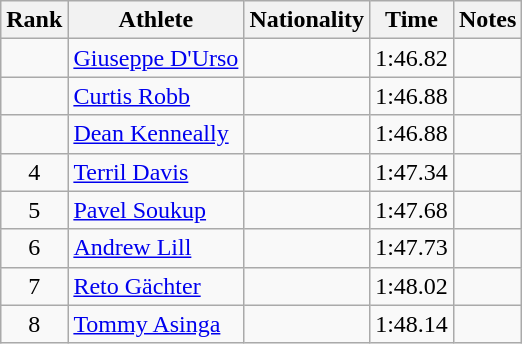<table class="wikitable sortable" style="text-align:center">
<tr>
<th>Rank</th>
<th>Athlete</th>
<th>Nationality</th>
<th>Time</th>
<th>Notes</th>
</tr>
<tr>
<td></td>
<td align=left><a href='#'>Giuseppe D'Urso</a></td>
<td align=left></td>
<td>1:46.82</td>
<td></td>
</tr>
<tr>
<td></td>
<td align=left><a href='#'>Curtis Robb</a></td>
<td align=left></td>
<td>1:46.88</td>
<td></td>
</tr>
<tr>
<td></td>
<td align=left><a href='#'>Dean Kenneally</a></td>
<td align=left></td>
<td>1:46.88</td>
<td></td>
</tr>
<tr>
<td>4</td>
<td align=left><a href='#'>Terril Davis</a></td>
<td align=left></td>
<td>1:47.34</td>
<td></td>
</tr>
<tr>
<td>5</td>
<td align=left><a href='#'>Pavel Soukup</a></td>
<td align=left></td>
<td>1:47.68</td>
<td></td>
</tr>
<tr>
<td>6</td>
<td align=left><a href='#'>Andrew Lill</a></td>
<td align=left></td>
<td>1:47.73</td>
<td></td>
</tr>
<tr>
<td>7</td>
<td align=left><a href='#'>Reto Gächter</a></td>
<td align=left></td>
<td>1:48.02</td>
<td></td>
</tr>
<tr>
<td>8</td>
<td align=left><a href='#'>Tommy Asinga</a></td>
<td align=left></td>
<td>1:48.14</td>
<td></td>
</tr>
</table>
